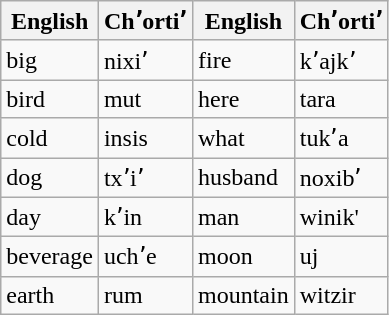<table class="wikitable">
<tr>
<th>English</th>
<th>Chʼortiʼ</th>
<th>English</th>
<th>Chʼortiʼ</th>
</tr>
<tr>
<td>big</td>
<td>nixiʼ</td>
<td>fire</td>
<td>kʼajkʼ</td>
</tr>
<tr>
<td>bird</td>
<td>mut</td>
<td>here</td>
<td>tara</td>
</tr>
<tr>
<td>cold</td>
<td>insis</td>
<td>what</td>
<td>tukʼa</td>
</tr>
<tr>
<td>dog</td>
<td>txʼiʼ</td>
<td>husband</td>
<td>noxibʼ</td>
</tr>
<tr>
<td>day</td>
<td>kʼin</td>
<td>man</td>
<td>winik'</td>
</tr>
<tr>
<td>beverage</td>
<td>uchʼe</td>
<td>moon</td>
<td>uj</td>
</tr>
<tr>
<td>earth</td>
<td>rum</td>
<td>mountain</td>
<td>witzir</td>
</tr>
</table>
